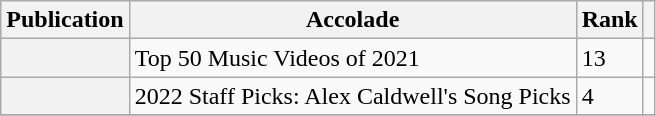<table class="sortable wikitable plainrowheaders  mw-collapsible">
<tr>
<th scope="col">Publication</th>
<th scope="col" class="unsortable">Accolade</th>
<th scope="col">Rank</th>
<th scope="col" class="unsortable"></th>
</tr>
<tr>
<th scope="row"><em></em></th>
<td>Top 50 Music Videos of 2021</td>
<td>13</td>
<td></td>
</tr>
<tr>
<th scope="row"><em></em></th>
<td>2022 Staff Picks: Alex Caldwell's Song Picks</td>
<td>4</td>
<td></td>
</tr>
<tr>
</tr>
</table>
